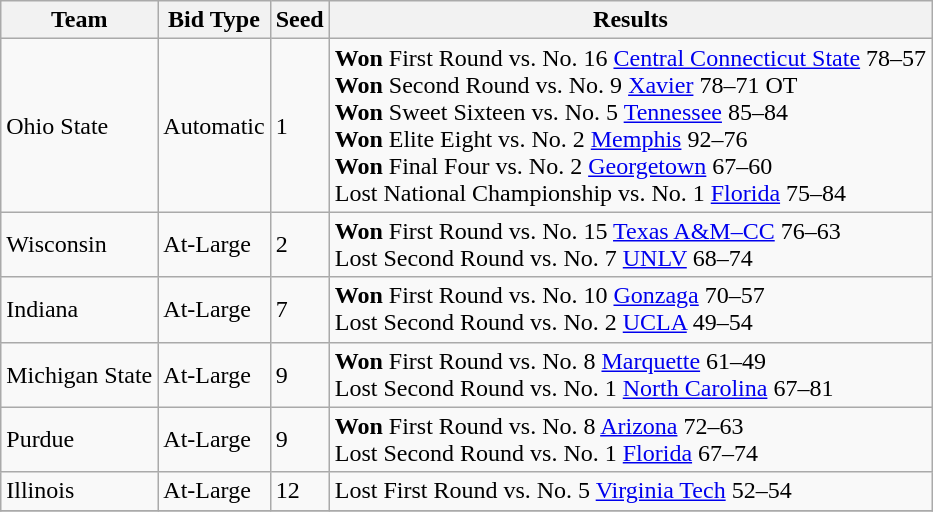<table class="wikitable">
<tr>
<th align="center">Team</th>
<th align="center">Bid Type</th>
<th align="center">Seed</th>
<th align="center">Results</th>
</tr>
<tr>
<td>Ohio State</td>
<td>Automatic</td>
<td>1</td>
<td><strong>Won</strong> First Round vs. No. 16 <a href='#'>Central Connecticut State</a> 78–57<br><strong>Won</strong> Second Round vs. No. 9 <a href='#'>Xavier</a> 78–71 OT<br><strong>Won</strong> Sweet Sixteen vs. No. 5 <a href='#'>Tennessee</a> 85–84<br><strong>Won</strong> Elite Eight vs. No. 2 <a href='#'>Memphis</a> 92–76<br><strong>Won</strong> Final Four vs. No. 2 <a href='#'>Georgetown</a> 67–60<br>Lost National Championship vs. No. 1 <a href='#'>Florida</a> 75–84</td>
</tr>
<tr>
<td>Wisconsin</td>
<td>At-Large</td>
<td>2</td>
<td><strong>Won</strong> First Round vs. No. 15 <a href='#'>Texas A&M–CC</a> 76–63<br>Lost Second Round vs. No. 7 <a href='#'>UNLV</a>  68–74</td>
</tr>
<tr>
<td>Indiana</td>
<td>At-Large</td>
<td>7</td>
<td><strong>Won</strong> First Round vs. No. 10 <a href='#'>Gonzaga</a> 70–57<br>Lost Second Round vs. No. 2 <a href='#'>UCLA</a> 49–54</td>
</tr>
<tr>
<td>Michigan State</td>
<td>At-Large</td>
<td>9</td>
<td><strong>Won</strong> First Round vs. No. 8 <a href='#'>Marquette</a> 61–49<br>Lost Second Round vs. No. 1 <a href='#'>North Carolina</a> 67–81</td>
</tr>
<tr>
<td>Purdue</td>
<td>At-Large</td>
<td>9</td>
<td><strong>Won</strong> First Round vs. No. 8 <a href='#'>Arizona</a> 72–63<br>Lost Second Round vs. No. 1 <a href='#'>Florida</a> 67–74</td>
</tr>
<tr>
<td>Illinois</td>
<td>At-Large</td>
<td>12</td>
<td>Lost First Round vs. No. 5 <a href='#'>Virginia Tech</a> 52–54</td>
</tr>
<tr>
</tr>
</table>
